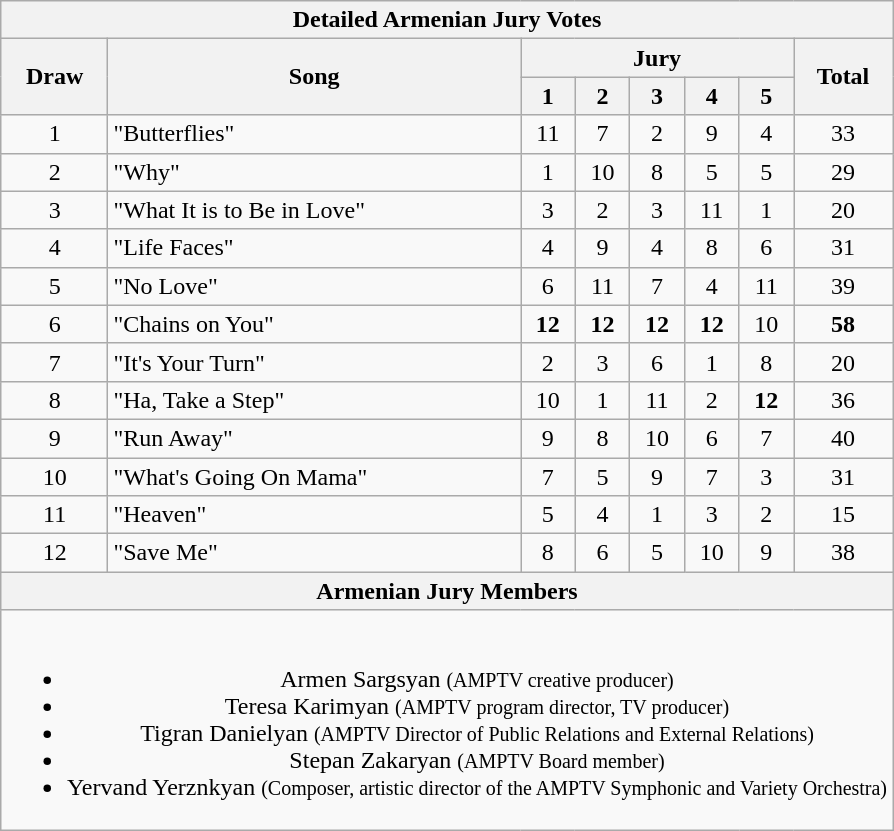<table class="wikitable collapsible collapsed" style="margin: 1em auto 1em auto; text-align:center;">
<tr>
<th colspan="8">Detailed Armenian Jury Votes</th>
</tr>
<tr>
<th rowspan="2">Draw</th>
<th rowspan="2">Song</th>
<th colspan="5">Jury</th>
<th rowspan="2">Total</th>
</tr>
<tr>
<th>1</th>
<th>2</th>
<th>3</th>
<th>4</th>
<th>5</th>
</tr>
<tr>
<td>1</td>
<td align="left">"Butterflies"</td>
<td>11</td>
<td>7</td>
<td>2</td>
<td>9</td>
<td>4</td>
<td>33</td>
</tr>
<tr>
<td>2</td>
<td align="left">"Why"</td>
<td>1</td>
<td>10</td>
<td>8</td>
<td>5</td>
<td>5</td>
<td>29</td>
</tr>
<tr>
<td>3</td>
<td align="left">"What It is to Be in Love"</td>
<td>3</td>
<td>2</td>
<td>3</td>
<td>11</td>
<td>1</td>
<td>20</td>
</tr>
<tr>
<td>4</td>
<td align="left">"Life Faces"</td>
<td>4</td>
<td>9</td>
<td>4</td>
<td>8</td>
<td>6</td>
<td>31</td>
</tr>
<tr>
<td>5</td>
<td align="left">"No Love"</td>
<td>6</td>
<td>11</td>
<td>7</td>
<td>4</td>
<td>11</td>
<td>39</td>
</tr>
<tr>
<td>6</td>
<td align="left">"Chains on You"</td>
<td><strong>12</strong></td>
<td><strong>12</strong></td>
<td><strong>12</strong></td>
<td><strong>12</strong></td>
<td>10</td>
<td><strong>58</strong></td>
</tr>
<tr>
<td>7</td>
<td align="left">"It's Your Turn"</td>
<td>2</td>
<td>3</td>
<td>6</td>
<td>1</td>
<td>8</td>
<td>20</td>
</tr>
<tr>
<td>8</td>
<td align="left">"Ha, Take a Step"</td>
<td>10</td>
<td>1</td>
<td>11</td>
<td>2</td>
<td><strong>12</strong></td>
<td>36</td>
</tr>
<tr>
<td>9</td>
<td align="left">"Run Away"</td>
<td>9</td>
<td>8</td>
<td>10</td>
<td>6</td>
<td>7</td>
<td>40</td>
</tr>
<tr>
<td>10</td>
<td align="left">"What's Going On Mama"</td>
<td>7</td>
<td>5</td>
<td>9</td>
<td>7</td>
<td>3</td>
<td>31</td>
</tr>
<tr>
<td>11</td>
<td align="left">"Heaven"</td>
<td>5</td>
<td>4</td>
<td>1</td>
<td>3</td>
<td>2</td>
<td>15</td>
</tr>
<tr>
<td>12</td>
<td align="left">"Save Me"</td>
<td>8</td>
<td>6</td>
<td>5</td>
<td>10</td>
<td>9</td>
<td>38</td>
</tr>
<tr>
<th colspan="8">Armenian Jury Members</th>
</tr>
<tr>
<td colspan="8"><br><ul><li>Armen Sargsyan <small>(AMPTV creative producer)</small></li><li>Teresa Karimyan <small>(AMPTV program director, TV producer)</small></li><li>Tigran Danielyan <small>(AMPTV Director of Public Relations and External Relations)</small></li><li>Stepan Zakaryan <small>(AMPTV Board member)</small></li><li>Yervand Yerznkyan <small>(Composer, artistic director of the AMPTV Symphonic and Variety Orchestra)</small></li></ul></td>
</tr>
</table>
